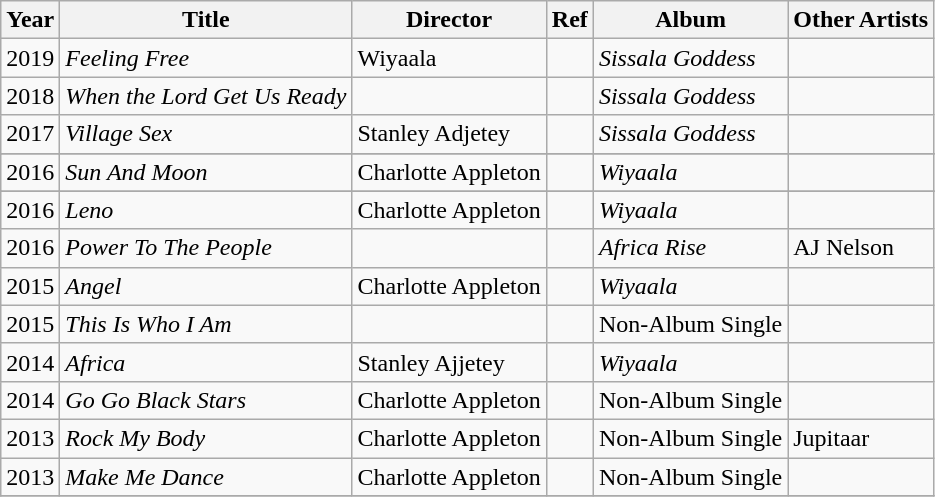<table class="wikitable">
<tr>
<th>Year</th>
<th>Title</th>
<th>Director</th>
<th>Ref</th>
<th>Album</th>
<th>Other Artists</th>
</tr>
<tr>
<td>2019</td>
<td><em>Feeling Free</em></td>
<td>Wiyaala</td>
<td></td>
<td><em>Sissala Goddess</em></td>
<td></td>
</tr>
<tr>
<td>2018</td>
<td><em>When the Lord Get Us Ready</em></td>
<td></td>
<td></td>
<td><em>Sissala Goddess</em></td>
<td></td>
</tr>
<tr>
<td>2017</td>
<td><em>Village Sex</em></td>
<td>Stanley Adjetey</td>
<td></td>
<td><em>Sissala Goddess</em></td>
<td></td>
</tr>
<tr>
</tr>
<tr>
<td>2016</td>
<td><em>Sun And Moon</em></td>
<td>Charlotte Appleton</td>
<td></td>
<td><em>Wiyaala</em></td>
<td></td>
</tr>
<tr>
</tr>
<tr>
<td>2016</td>
<td><em>Leno</em></td>
<td>Charlotte Appleton</td>
<td></td>
<td><em>Wiyaala</em></td>
<td></td>
</tr>
<tr>
<td>2016</td>
<td><em>Power To The People</em></td>
<td></td>
<td></td>
<td><em>Africa Rise</em></td>
<td>AJ Nelson</td>
</tr>
<tr>
<td>2015</td>
<td><em>Angel</em></td>
<td>Charlotte Appleton</td>
<td></td>
<td><em>Wiyaala</em></td>
<td></td>
</tr>
<tr>
<td>2015</td>
<td><em>This Is Who I Am</em></td>
<td></td>
<td></td>
<td>Non-Album Single</td>
<td></td>
</tr>
<tr>
<td>2014</td>
<td><em>Africa</em></td>
<td>Stanley Ajjetey</td>
<td></td>
<td><em>Wiyaala</em></td>
<td></td>
</tr>
<tr>
<td>2014</td>
<td><em>Go Go Black Stars</em></td>
<td>Charlotte Appleton</td>
<td></td>
<td>Non-Album Single</td>
<td></td>
</tr>
<tr>
<td>2013</td>
<td><em>Rock My Body</em></td>
<td>Charlotte Appleton</td>
<td></td>
<td>Non-Album Single</td>
<td>Jupitaar</td>
</tr>
<tr>
<td>2013</td>
<td><em>Make Me Dance</em></td>
<td>Charlotte Appleton</td>
<td></td>
<td>Non-Album Single</td>
<td></td>
</tr>
<tr>
</tr>
</table>
